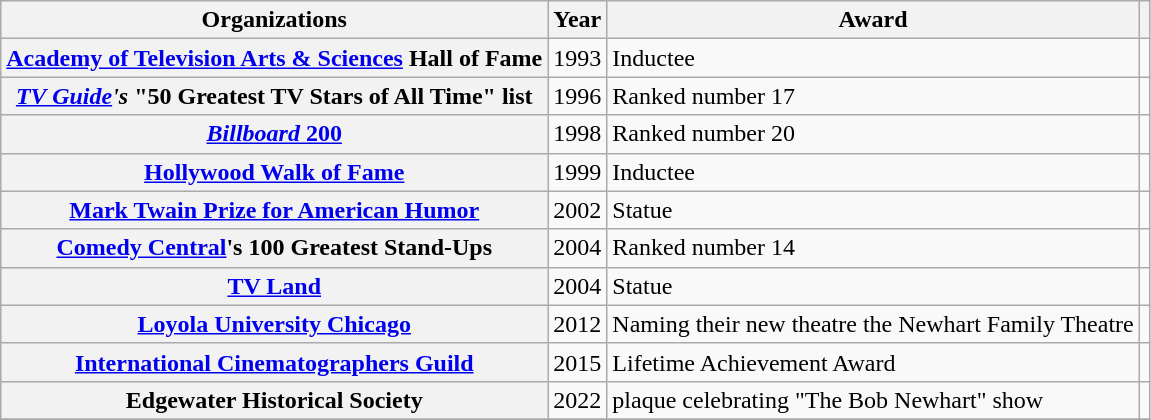<table class= "wikitable plainrowheaders sortable">
<tr>
<th>Organizations</th>
<th scope="col">Year</th>
<th scope="col">Award</th>
<th scope="col" class="unsortable"></th>
</tr>
<tr>
<th rowspan="1" scope="row"><a href='#'>Academy of Television Arts & Sciences</a> Hall of Fame</th>
<td>1993</td>
<td>Inductee</td>
<td></td>
</tr>
<tr>
<th rowspan="1" scope="row"><em><a href='#'>TV Guide</a>'s</em> "50 Greatest TV Stars of All Time" list</th>
<td>1996</td>
<td>Ranked number 17</td>
<td></td>
</tr>
<tr>
<th rowspan="1" scope="row"><a href='#'><em>Billboard</em> 200</a></th>
<td>1998</td>
<td>Ranked number 20</td>
<td></td>
</tr>
<tr>
<th rowspan="1" scope="row"><a href='#'>Hollywood Walk of Fame</a></th>
<td>1999</td>
<td>Inductee</td>
<td></td>
</tr>
<tr>
<th rowspan="1" scope="row"><a href='#'>Mark Twain Prize for American Humor</a></th>
<td>2002</td>
<td>Statue</td>
<td></td>
</tr>
<tr>
<th rowspan="1" scope="row"><a href='#'>Comedy Central</a>'s 100 Greatest Stand-Ups</th>
<td>2004</td>
<td>Ranked number 14</td>
<td></td>
</tr>
<tr>
<th rowspan="1" scope="row"><a href='#'>TV Land</a></th>
<td>2004</td>
<td>Statue</td>
<td></td>
</tr>
<tr>
<th rowspan="1" scope="row"><a href='#'>Loyola University Chicago</a></th>
<td>2012</td>
<td>Naming their new theatre the Newhart Family Theatre</td>
<td></td>
</tr>
<tr>
<th rowspan="1" scope="row"><a href='#'>International Cinematographers Guild</a></th>
<td>2015</td>
<td>Lifetime Achievement Award</td>
<td></td>
</tr>
<tr>
<th rowspan="1" scope="row">Edgewater Historical Society</th>
<td>2022</td>
<td>plaque celebrating "The Bob Newhart" show</td>
<td></td>
</tr>
<tr>
</tr>
</table>
